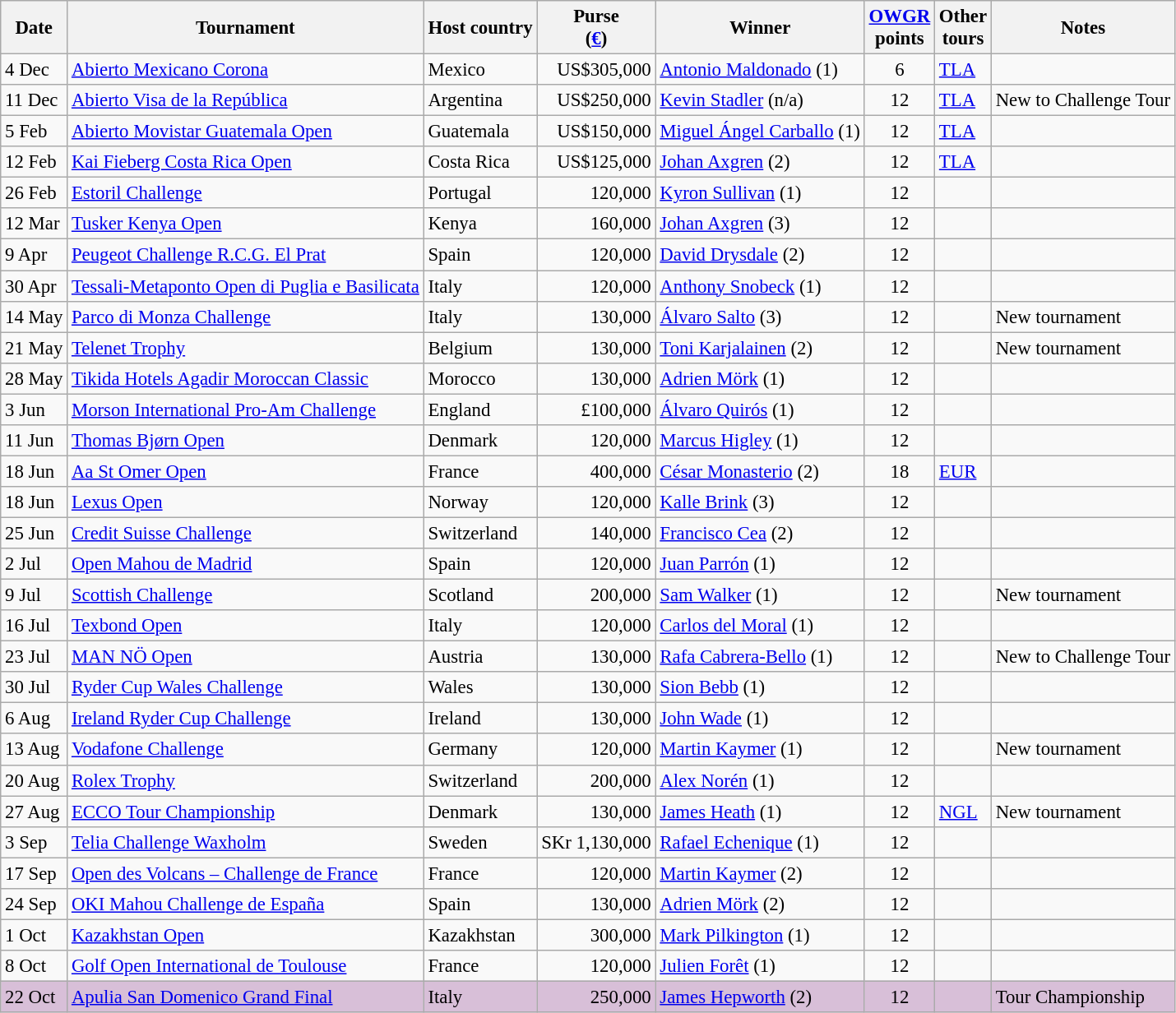<table class="wikitable" style="font-size:95%">
<tr>
<th>Date</th>
<th>Tournament</th>
<th>Host country</th>
<th>Purse<br>(<a href='#'>€</a>)</th>
<th>Winner</th>
<th><a href='#'>OWGR</a><br>points</th>
<th>Other<br>tours</th>
<th>Notes</th>
</tr>
<tr>
<td>4 Dec</td>
<td><a href='#'>Abierto Mexicano Corona</a></td>
<td>Mexico</td>
<td align=right>US$305,000</td>
<td> <a href='#'>Antonio Maldonado</a> (1)</td>
<td align=center>6</td>
<td><a href='#'>TLA</a></td>
<td></td>
</tr>
<tr>
<td>11 Dec</td>
<td><a href='#'>Abierto Visa de la República</a></td>
<td>Argentina</td>
<td align=right>US$250,000</td>
<td> <a href='#'>Kevin Stadler</a> (n/a)</td>
<td align=center>12</td>
<td><a href='#'>TLA</a></td>
<td>New to Challenge Tour</td>
</tr>
<tr>
<td>5 Feb</td>
<td><a href='#'>Abierto Movistar Guatemala Open</a></td>
<td>Guatemala</td>
<td align=right>US$150,000</td>
<td> <a href='#'>Miguel Ángel Carballo</a> (1)</td>
<td align=center>12</td>
<td><a href='#'>TLA</a></td>
<td></td>
</tr>
<tr>
<td>12 Feb</td>
<td><a href='#'>Kai Fieberg Costa Rica Open</a></td>
<td>Costa Rica</td>
<td align=right>US$125,000</td>
<td> <a href='#'>Johan Axgren</a> (2)</td>
<td align=center>12</td>
<td><a href='#'>TLA</a></td>
<td></td>
</tr>
<tr>
<td>26 Feb</td>
<td><a href='#'>Estoril Challenge</a></td>
<td>Portugal</td>
<td align=right>120,000</td>
<td> <a href='#'>Kyron Sullivan</a> (1)</td>
<td align=center>12</td>
<td></td>
<td></td>
</tr>
<tr>
<td>12 Mar</td>
<td><a href='#'>Tusker Kenya Open</a></td>
<td>Kenya</td>
<td align=right>160,000</td>
<td> <a href='#'>Johan Axgren</a> (3)</td>
<td align=center>12</td>
<td></td>
<td></td>
</tr>
<tr>
<td>9 Apr</td>
<td><a href='#'>Peugeot Challenge R.C.G. El Prat</a></td>
<td>Spain</td>
<td align=right>120,000</td>
<td> <a href='#'>David Drysdale</a> (2)</td>
<td align=center>12</td>
<td></td>
<td></td>
</tr>
<tr>
<td>30 Apr</td>
<td><a href='#'>Tessali-Metaponto Open di Puglia e Basilicata</a></td>
<td>Italy</td>
<td align=right>120,000</td>
<td> <a href='#'>Anthony Snobeck</a> (1)</td>
<td align=center>12</td>
<td></td>
<td></td>
</tr>
<tr>
<td>14 May</td>
<td><a href='#'>Parco di Monza Challenge</a></td>
<td>Italy</td>
<td align=right>130,000</td>
<td> <a href='#'>Álvaro Salto</a> (3)</td>
<td align=center>12</td>
<td></td>
<td>New tournament</td>
</tr>
<tr>
<td>21 May</td>
<td><a href='#'>Telenet Trophy</a></td>
<td>Belgium</td>
<td align=right>130,000</td>
<td> <a href='#'>Toni Karjalainen</a> (2)</td>
<td align=center>12</td>
<td></td>
<td>New tournament</td>
</tr>
<tr>
<td>28 May</td>
<td><a href='#'>Tikida Hotels Agadir Moroccan Classic</a></td>
<td>Morocco</td>
<td align=right>130,000</td>
<td> <a href='#'>Adrien Mörk</a> (1)</td>
<td align=center>12</td>
<td></td>
<td></td>
</tr>
<tr>
<td>3 Jun</td>
<td><a href='#'>Morson International Pro-Am Challenge</a></td>
<td>England</td>
<td align=right>£100,000</td>
<td> <a href='#'>Álvaro Quirós</a> (1)</td>
<td align=center>12</td>
<td></td>
<td></td>
</tr>
<tr>
<td>11 Jun</td>
<td><a href='#'>Thomas Bjørn Open</a></td>
<td>Denmark</td>
<td align=right>120,000</td>
<td> <a href='#'>Marcus Higley</a> (1)</td>
<td align=center>12</td>
<td></td>
<td></td>
</tr>
<tr>
<td>18 Jun</td>
<td><a href='#'>Aa St Omer Open</a></td>
<td>France</td>
<td align=right>400,000</td>
<td> <a href='#'>César Monasterio</a> (2)</td>
<td align=center>18</td>
<td><a href='#'>EUR</a></td>
<td></td>
</tr>
<tr>
<td>18 Jun</td>
<td><a href='#'>Lexus Open</a></td>
<td>Norway</td>
<td align=right>120,000</td>
<td> <a href='#'>Kalle Brink</a> (3)</td>
<td align=center>12</td>
<td></td>
<td></td>
</tr>
<tr>
<td>25 Jun</td>
<td><a href='#'>Credit Suisse Challenge</a></td>
<td>Switzerland</td>
<td align=right>140,000</td>
<td> <a href='#'>Francisco Cea</a> (2)</td>
<td align=center>12</td>
<td></td>
<td></td>
</tr>
<tr>
<td>2 Jul</td>
<td><a href='#'>Open Mahou de Madrid</a></td>
<td>Spain</td>
<td align=right>120,000</td>
<td> <a href='#'>Juan Parrón</a> (1)</td>
<td align=center>12</td>
<td></td>
<td></td>
</tr>
<tr>
<td>9 Jul</td>
<td><a href='#'>Scottish Challenge</a></td>
<td>Scotland</td>
<td align=right>200,000</td>
<td> <a href='#'>Sam Walker</a> (1)</td>
<td align=center>12</td>
<td></td>
<td>New tournament</td>
</tr>
<tr>
<td>16 Jul</td>
<td><a href='#'>Texbond Open</a></td>
<td>Italy</td>
<td align=right>120,000</td>
<td> <a href='#'>Carlos del Moral</a> (1)</td>
<td align=center>12</td>
<td></td>
<td></td>
</tr>
<tr>
<td>23 Jul</td>
<td><a href='#'>MAN NÖ Open</a></td>
<td>Austria</td>
<td align=right>130,000</td>
<td> <a href='#'>Rafa Cabrera-Bello</a> (1)</td>
<td align=center>12</td>
<td></td>
<td>New to Challenge Tour</td>
</tr>
<tr>
<td>30 Jul</td>
<td><a href='#'>Ryder Cup Wales Challenge</a></td>
<td>Wales</td>
<td align=right>130,000</td>
<td> <a href='#'>Sion Bebb</a> (1)</td>
<td align=center>12</td>
<td></td>
<td></td>
</tr>
<tr>
<td>6 Aug</td>
<td><a href='#'>Ireland Ryder Cup Challenge</a></td>
<td>Ireland</td>
<td align=right>130,000</td>
<td> <a href='#'>John Wade</a> (1)</td>
<td align=center>12</td>
<td></td>
<td></td>
</tr>
<tr>
<td>13 Aug</td>
<td><a href='#'>Vodafone Challenge</a></td>
<td>Germany</td>
<td align=right>120,000</td>
<td> <a href='#'>Martin Kaymer</a> (1)</td>
<td align=center>12</td>
<td></td>
<td>New tournament</td>
</tr>
<tr>
<td>20 Aug</td>
<td><a href='#'>Rolex Trophy</a></td>
<td>Switzerland</td>
<td align=right>200,000</td>
<td> <a href='#'>Alex Norén</a> (1)</td>
<td align=center>12</td>
<td></td>
<td></td>
</tr>
<tr>
<td>27 Aug</td>
<td><a href='#'>ECCO Tour Championship</a></td>
<td>Denmark</td>
<td align=right>130,000</td>
<td> <a href='#'>James Heath</a> (1)</td>
<td align=center>12</td>
<td><a href='#'>NGL</a></td>
<td>New tournament</td>
</tr>
<tr>
<td>3 Sep</td>
<td><a href='#'>Telia Challenge Waxholm</a></td>
<td>Sweden</td>
<td align=right>SKr 1,130,000</td>
<td> <a href='#'>Rafael Echenique</a> (1)</td>
<td align=center>12</td>
<td></td>
<td></td>
</tr>
<tr>
<td>17 Sep</td>
<td><a href='#'>Open des Volcans – Challenge de France</a></td>
<td>France</td>
<td align=right>120,000</td>
<td> <a href='#'>Martin Kaymer</a> (2)</td>
<td align=center>12</td>
<td></td>
<td></td>
</tr>
<tr>
<td>24 Sep</td>
<td><a href='#'>OKI Mahou Challenge de España</a></td>
<td>Spain</td>
<td align=right>130,000</td>
<td> <a href='#'>Adrien Mörk</a> (2)</td>
<td align=center>12</td>
<td></td>
<td></td>
</tr>
<tr>
<td>1 Oct</td>
<td><a href='#'>Kazakhstan Open</a></td>
<td>Kazakhstan</td>
<td align=right>300,000</td>
<td> <a href='#'>Mark Pilkington</a> (1)</td>
<td align=center>12</td>
<td></td>
<td></td>
</tr>
<tr>
<td>8 Oct</td>
<td><a href='#'>Golf Open International de Toulouse</a></td>
<td>France</td>
<td align=right>120,000</td>
<td> <a href='#'>Julien Forêt</a> (1)</td>
<td align=center>12</td>
<td></td>
<td></td>
</tr>
<tr style="background:thistle;">
<td>22 Oct</td>
<td><a href='#'>Apulia San Domenico Grand Final</a></td>
<td>Italy</td>
<td align=right>250,000</td>
<td> <a href='#'>James Hepworth</a> (2)</td>
<td align=center>12</td>
<td></td>
<td>Tour Championship</td>
</tr>
</table>
